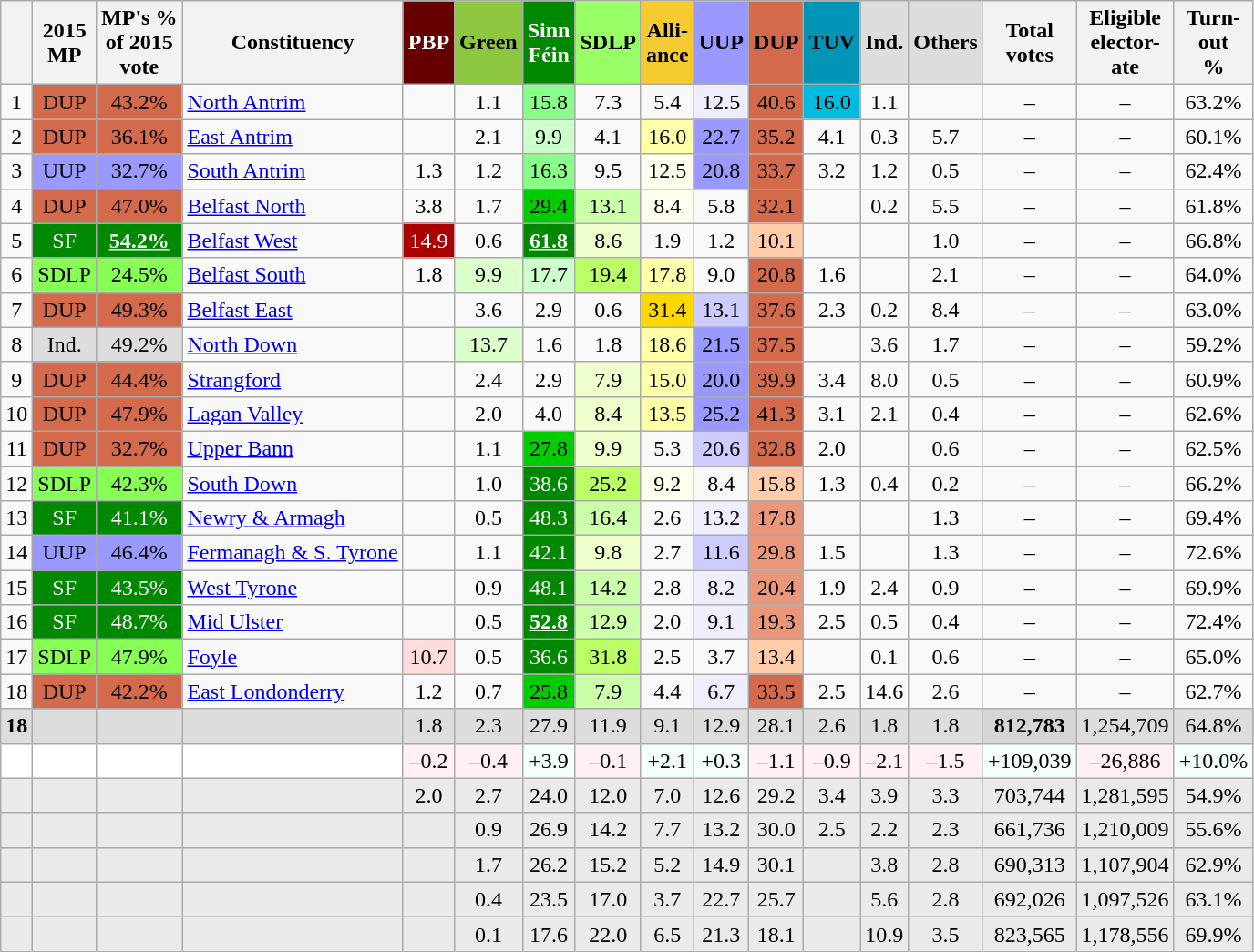<table class="wikitable sortable" style="text-align:center;">
<tr>
<th></th>
<th>2015<br> MP<br></th>
<th>MP's % <br>of 2015<br> vote</th>
<th>Constituency</th>
<th style="background-color:#660000; color:#fff;">PBP<br></th>
<th style="background-color:#8dc63f;">Green<br></th>
<th style="background-color:#008800; color:#fff;">Sinn<br>Féin<br></th>
<th style="background-color:#99ff66;">SDLP<br></th>
<th style="background-color:#f6cb2f;">Alli-<br>ance<br></th>
<th style="background-color:#9999ff;">UUP<br></th>
<th style="background-color:#d46a4c;">DUP<br></th>
<th style="background-color:#0095b6;">TUV<br></th>
<th style="background-color:#dddddd;">Ind.<br></th>
<th style="background-color:#dddddd;">Others<br></th>
<th>Total<br>votes<br></th>
<th>Eligible<br>elector-<br>ate</th>
<th>Turn-<br>out<br> %</th>
</tr>
<tr>
<td>1</td>
<td style="background:#d46a4c;">DUP</td>
<td style="background:#d46a4c;">43.2%</td>
<td align=left><a href='#'>North Antrim</a></td>
<td></td>
<td>1.1</td>
<td style="background:#88ff88;">15.8</td>
<td>7.3</td>
<td>5.4</td>
<td style="background:#eeeeff;">12.5</td>
<td style="background:#d46a4c;">40.6</td>
<td style="background:#00bbdd;">16.0</td>
<td>1.1</td>
<td></td>
<td>–</td>
<td>–</td>
<td>63.2%</td>
</tr>
<tr>
<td>2</td>
<td style="background:#d46a4c;">DUP</td>
<td style="background:#d46a4c;">36.1%</td>
<td align=left><a href='#'>East Antrim</a></td>
<td></td>
<td>2.1</td>
<td style="background:#ccffcc;">9.9</td>
<td>4.1</td>
<td style="background:#ffffaa;">16.0</td>
<td style="background:#9999ff;">22.7</td>
<td style="background:#d46a4c;">35.2</td>
<td>4.1</td>
<td>0.3</td>
<td>5.7</td>
<td>–</td>
<td>–</td>
<td>60.1%</td>
</tr>
<tr>
<td>3</td>
<td style="background:#9999ff;">UUP</td>
<td style="background:#9999ff;">32.7%</td>
<td align=left><a href='#'>South Antrim</a></td>
<td>1.3</td>
<td>1.2</td>
<td style="background:#88ff88;">16.3</td>
<td>9.5</td>
<td style="background:#ffffee;">12.5</td>
<td style="background:#9999ff;">20.8</td>
<td style="background:#d46a4c;">33.7</td>
<td>3.2</td>
<td>1.2</td>
<td>0.5</td>
<td>–</td>
<td>–</td>
<td>62.4%</td>
</tr>
<tr>
<td>4</td>
<td style="background:#d46a4c;">DUP</td>
<td style="background:#d46a4c;">47.0%</td>
<td align=left><a href='#'>Belfast North</a></td>
<td>3.8</td>
<td>1.7</td>
<td style="background:#00cc00;">29.4</td>
<td style="background:#ccffaa;">13.1</td>
<td style="background:#ffffee;">8.4</td>
<td>5.8</td>
<td style="background:#d46a4c;">32.1</td>
<td></td>
<td>0.2</td>
<td>5.5</td>
<td>–</td>
<td>–</td>
<td>61.8%</td>
</tr>
<tr>
<td>5</td>
<td style="background:#008800; color:#fff;">SF</td>
<td style="background:#008800; color:#fff"><u><strong>54.2%</strong></u></td>
<td align=left><a href='#'>Belfast West</a></td>
<td style="background:#aa0000; color:#fff;">14.9</td>
<td>0.6</td>
<td style="background:#008800; color:#fff;"><strong><u>61.8</u></strong></td>
<td style="background:#eeffcc;">8.6</td>
<td>1.9</td>
<td>1.2</td>
<td style="background:#ffccaa;">10.1</td>
<td></td>
<td></td>
<td>1.0</td>
<td>–</td>
<td>–</td>
<td>66.8%</td>
</tr>
<tr>
<td>6</td>
<td style="background:#88ff55;">SDLP</td>
<td style="background:#88ff55;">24.5%</td>
<td align=left><a href='#'>Belfast South</a></td>
<td>1.8</td>
<td style="background:#ddffcc;">9.9</td>
<td style="background:#ccffcc;">17.7</td>
<td style="background:#bbff66;">19.4</td>
<td style="background:#ffffaa;">17.8</td>
<td>9.0</td>
<td style="background:#d46a4c;">20.8</td>
<td>1.6</td>
<td></td>
<td>2.1</td>
<td>–</td>
<td>–</td>
<td>64.0%</td>
</tr>
<tr>
<td>7</td>
<td style="background:#d46a4c;">DUP</td>
<td style="background:#d46a4c;">49.3%</td>
<td align=left><a href='#'>Belfast East</a></td>
<td></td>
<td>3.6</td>
<td>2.9</td>
<td>0.6</td>
<td style="background:gold;">31.4</td>
<td style="background:#ccccff;">13.1</td>
<td style="background:#d46a4c;">37.6</td>
<td>2.3</td>
<td>0.2</td>
<td>8.4</td>
<td>–</td>
<td>–</td>
<td>63.0%</td>
</tr>
<tr>
<td>8</td>
<td style="background:#dddddd;">Ind.</td>
<td style="background:#dddddd; ">49.2%</td>
<td align=left><a href='#'>North Down</a></td>
<td></td>
<td style="background:#ddffcc;">13.7</td>
<td>1.6</td>
<td>1.8</td>
<td style="background:#ffffaa;">18.6</td>
<td style="background:#9999ff;">21.5</td>
<td style="background:#d46a4c;">37.5</td>
<td></td>
<td>3.6</td>
<td>1.7</td>
<td>–</td>
<td>–</td>
<td>59.2%</td>
</tr>
<tr>
<td>9</td>
<td style="background:#d46a4c;">DUP</td>
<td style="background:#d46a4c;">44.4%</td>
<td align=left><a href='#'>Strangford</a></td>
<td></td>
<td>2.4</td>
<td>2.9</td>
<td style="background:#eeffcc;">7.9</td>
<td style="background:#ffffaa;">15.0</td>
<td style="background:#9999ff;">20.0</td>
<td style="background:#d46a4c;">39.9</td>
<td>3.4</td>
<td>8.0</td>
<td>0.5</td>
<td>–</td>
<td>–</td>
<td>60.9%</td>
</tr>
<tr>
<td>10</td>
<td style="background:#d46a4c;">DUP</td>
<td style="background:#d46a4c;">47.9%</td>
<td align=left><a href='#'>Lagan Valley</a></td>
<td></td>
<td>2.0</td>
<td>4.0</td>
<td style="background:#eeffcc;">8.4</td>
<td style="background:#ffffaa;">13.5</td>
<td style="background:#9999ff;">25.2</td>
<td style="background:#d46a4c;">41.3</td>
<td>3.1</td>
<td>2.1</td>
<td>0.4</td>
<td>–</td>
<td>–</td>
<td>62.6%</td>
</tr>
<tr>
<td>11</td>
<td style="background:#d46a4c;">DUP</td>
<td style="background:#d46a4c;">32.7%</td>
<td align=left><a href='#'>Upper Bann</a></td>
<td></td>
<td>1.1</td>
<td style="background:#00cc00;">27.8</td>
<td style="background:#eeffcc;">9.9</td>
<td>5.3</td>
<td style="background:#ccccff;">20.6</td>
<td style="background:#d46a4c;">32.8</td>
<td>2.0</td>
<td></td>
<td>0.6</td>
<td>–</td>
<td>–</td>
<td>62.5%</td>
</tr>
<tr>
<td>12</td>
<td style="background:#88ff55;">SDLP</td>
<td style="background:#88ff55;">42.3%</td>
<td align=left><a href='#'>South Down</a></td>
<td></td>
<td>1.0</td>
<td style="background:#008800; color:#fff;">38.6</td>
<td style="background:#bbff66;">25.2</td>
<td style="background:#ffffee;">9.2</td>
<td>8.4</td>
<td style="background:#ffccaa;">15.8</td>
<td>1.3</td>
<td>0.4</td>
<td>0.2</td>
<td>–</td>
<td>–</td>
<td>66.2%</td>
</tr>
<tr>
<td>13</td>
<td style="background:#008800; color:#fff;">SF</td>
<td style="background:#008800; color:#fff">41.1%</td>
<td align=left><a href='#'>Newry & Armagh</a></td>
<td></td>
<td>0.5</td>
<td style="background:#008800; color:#fff;">48.3</td>
<td style="background:#ccffaa;">16.4</td>
<td>2.6</td>
<td style="background:#eeeeff;">13.2</td>
<td style="background:darksalmon;">17.8</td>
<td></td>
<td></td>
<td>1.3</td>
<td>–</td>
<td>–</td>
<td>69.4%</td>
</tr>
<tr>
<td>14</td>
<td style="background:#9999ff;">UUP</td>
<td style="background:#9999ff;">46.4%</td>
<td align=left><a href='#'>Fermanagh & S. Tyrone</a></td>
<td></td>
<td>1.1</td>
<td style="background:#008800; color:#fff;">42.1</td>
<td style="background:#eeffcc;">9.8</td>
<td>2.7</td>
<td style="background:#ccccff;">11.6</td>
<td style="background:darksalmon;">29.8</td>
<td>1.5</td>
<td></td>
<td>1.3</td>
<td>–</td>
<td>–</td>
<td>72.6%</td>
</tr>
<tr>
<td>15</td>
<td style="background:#008800; color:#fff;">SF</td>
<td style="background:#008800; color:#fff">43.5%</td>
<td align=left><a href='#'>West Tyrone</a></td>
<td></td>
<td>0.9</td>
<td style="background:#008800; color:#fff;">48.1</td>
<td style="background:#ccffaa;">14.2</td>
<td>2.8</td>
<td style="background:#eeeeff;">8.2</td>
<td style="background:darksalmon;">20.4</td>
<td>1.9</td>
<td>2.4</td>
<td>0.9</td>
<td>–</td>
<td>–</td>
<td>69.9%</td>
</tr>
<tr>
<td>16</td>
<td style="background:#008800; color:#fff;">SF</td>
<td style="background:#008800; color:#fff;">48.7%</td>
<td align=left><a href='#'>Mid Ulster</a></td>
<td></td>
<td>0.5</td>
<td style="background:#008800; color:#fff;"><strong><u>52.8</u></strong></td>
<td style="background:#ccffaa;">12.9</td>
<td>2.0</td>
<td style="background:#eeeeff;">9.1</td>
<td style="background:darksalmon;">19.3</td>
<td>2.5</td>
<td>0.5</td>
<td>0.4</td>
<td>–</td>
<td>–</td>
<td>72.4%</td>
</tr>
<tr>
<td>17</td>
<td style="background:#88ff55;">SDLP</td>
<td style="background:#88ff55;">47.9%</td>
<td align=left><a href='#'>Foyle</a></td>
<td style="background:#ffdddd;">10.7</td>
<td>0.5</td>
<td style="background:#008800; color:#fff;">36.6</td>
<td style="background:#bbff66;">31.8</td>
<td>2.5</td>
<td>3.7</td>
<td style="background:#ffccaa;">13.4</td>
<td></td>
<td>0.1</td>
<td>0.6</td>
<td>–</td>
<td>–</td>
<td>65.0%</td>
</tr>
<tr>
<td>18</td>
<td style="background:#d46a4c;">DUP</td>
<td style="background:#d46a4c;">42.2%</td>
<td align=left><a href='#'>East Londonderry</a></td>
<td>1.2</td>
<td>0.7</td>
<td style="background:#00cc00;">25.8</td>
<td style="background:#ccffaa;">7.9</td>
<td>4.4</td>
<td style="background:#eeeeff;">6.7</td>
<td style="background:#d46a4c;">33.5</td>
<td>2.5</td>
<td>14.6</td>
<td>2.6</td>
<td>–</td>
<td>–</td>
<td>62.7%</td>
</tr>
<tr style="background:#ddd;" class="sortbottom">
<td><strong>18</strong></td>
<td></td>
<td></td>
<td style="text-align:left; background:#ddd;"></td>
<td>1.8</td>
<td>2.3</td>
<td>27.9</td>
<td>11.9</td>
<td>9.1</td>
<td>12.9</td>
<td>28.1</td>
<td>2.6</td>
<td>1.8</td>
<td>1.8</td>
<td style="background:#d5d5d5;"><strong>812,783</strong></td>
<td>1,254,709</td>
<td style="background:#ddd;">64.8%</td>
</tr>
<tr class="sortbottom" style="background:#fff;">
<td></td>
<td></td>
<td></td>
<td align="left"></td>
<td style="background:lavenderblush;">–0.2</td>
<td style="background:lavenderblush;">–0.4</td>
<td style="background:mintcream;">+3.9</td>
<td style="background:lavenderblush;">–0.1</td>
<td style="background:mintcream;">+2.1</td>
<td style="background:mintcream;">+0.3</td>
<td style="background:lavenderblush;">–1.1</td>
<td style="background:lavenderblush;">–0.9</td>
<td style="background:lavenderblush;">–2.1</td>
<td style="background:lavenderblush;">–1.5</td>
<td style="background:mintcream;">+109,039</td>
<td style="background:lavenderblush;">–26,886</td>
<td style="background:mintcream;">+10.0%</td>
</tr>
<tr class="sortbottom" style="background:#eaeaea;">
<td></td>
<td></td>
<td></td>
<td align="left"></td>
<td>2.0</td>
<td>2.7</td>
<td>24.0</td>
<td>12.0</td>
<td>7.0</td>
<td>12.6</td>
<td>29.2</td>
<td>3.4</td>
<td>3.9</td>
<td>3.3</td>
<td>703,744</td>
<td>1,281,595</td>
<td>54.9%</td>
</tr>
<tr class="sortbottom" style="background:#eaeaea;">
<td></td>
<td></td>
<td></td>
<td align="left"></td>
<td></td>
<td>0.9</td>
<td>26.9</td>
<td>14.2</td>
<td>7.7</td>
<td>13.2</td>
<td>30.0</td>
<td>2.5</td>
<td>2.2</td>
<td>2.3</td>
<td>661,736</td>
<td>1,210,009</td>
<td>55.6%</td>
</tr>
<tr class="sortbottom" style="background:#eaeaea;">
<td></td>
<td></td>
<td></td>
<td align="left"></td>
<td></td>
<td>1.7</td>
<td>26.2</td>
<td>15.2</td>
<td>5.2</td>
<td>14.9</td>
<td>30.1</td>
<td></td>
<td>3.8</td>
<td>2.8</td>
<td>690,313</td>
<td>1,107,904</td>
<td>62.9%</td>
</tr>
<tr class="sortbottom" style="background:#eaeaea;">
<td></td>
<td></td>
<td></td>
<td align="left"></td>
<td></td>
<td>0.4</td>
<td>23.5</td>
<td>17.0</td>
<td>3.7</td>
<td>22.7</td>
<td>25.7</td>
<td></td>
<td>5.6</td>
<td>2.8</td>
<td>692,026</td>
<td>1,097,526</td>
<td>63.1%</td>
</tr>
<tr class="sortbottom" style="background:#eaeaea;">
<td></td>
<td></td>
<td></td>
<td align="left"></td>
<td></td>
<td>0.1</td>
<td>17.6</td>
<td>22.0</td>
<td>6.5</td>
<td>21.3</td>
<td>18.1</td>
<td></td>
<td>10.9</td>
<td>3.5</td>
<td>823,565</td>
<td>1,178,556</td>
<td>69.9%</td>
</tr>
</table>
